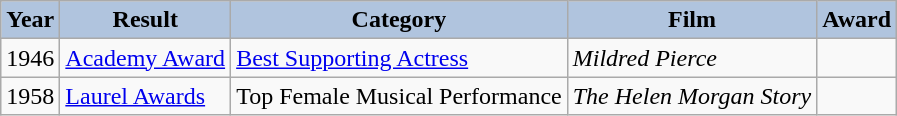<table class="wikitable">
<tr>
<th style="background:#B0C4DE;">Year</th>
<th style="background:#B0C4DE;">Result</th>
<th style="background:#B0C4DE;">Category</th>
<th style="background:#b0c4de;">Film</th>
<th style="background:#B0C4DE;">Award</th>
</tr>
<tr>
<td>1946</td>
<td><a href='#'>Academy Award</a></td>
<td><a href='#'>Best Supporting Actress</a></td>
<td><em>Mildred Pierce</em></td>
<td></td>
</tr>
<tr>
<td>1958</td>
<td><a href='#'>Laurel Awards</a></td>
<td>Top Female Musical Performance</td>
<td><em>The Helen Morgan Story</em></td>
<td></td>
</tr>
</table>
